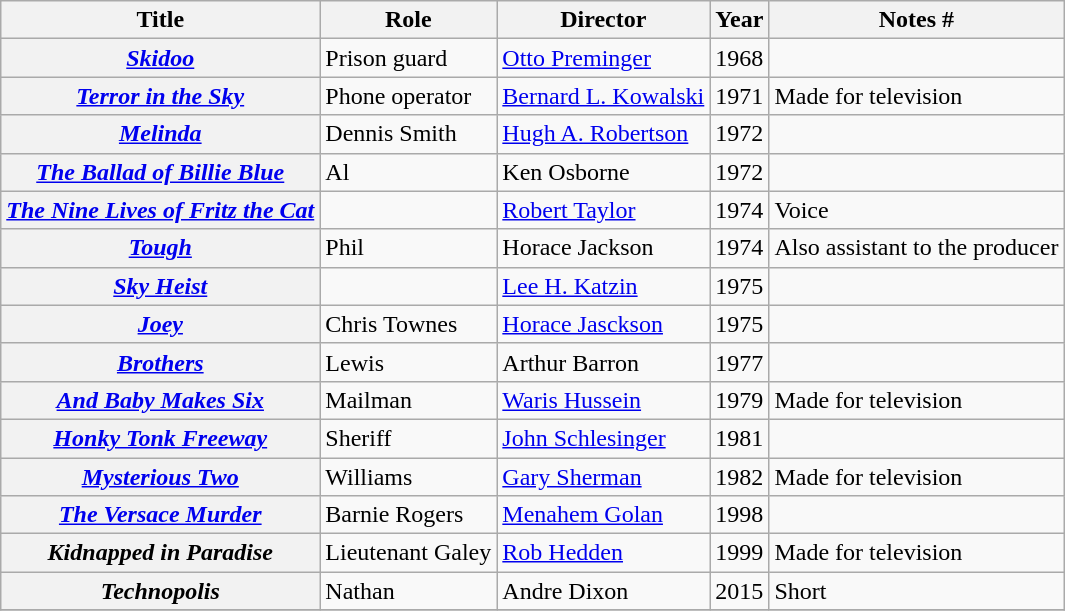<table class="wikitable plainrowheaders sortable">
<tr>
<th scope="col">Title</th>
<th scope="col">Role</th>
<th scope="col">Director</th>
<th scope="col">Year</th>
<th scope="col" class="unsortable">Notes #</th>
</tr>
<tr>
<th scope="row"><em><a href='#'>Skidoo</a></em></th>
<td>Prison guard</td>
<td><a href='#'>Otto Preminger</a></td>
<td>1968</td>
<td></td>
</tr>
<tr>
<th scope="row"><em><a href='#'>Terror in the Sky</a></em></th>
<td>Phone operator</td>
<td><a href='#'>Bernard L. Kowalski</a></td>
<td>1971</td>
<td>Made for television</td>
</tr>
<tr>
<th scope="row"><em><a href='#'>Melinda</a></em></th>
<td>Dennis Smith</td>
<td><a href='#'>Hugh A. Robertson</a></td>
<td>1972</td>
<td></td>
</tr>
<tr>
<th scope="row"><em><a href='#'>The Ballad of Billie Blue</a></em></th>
<td>Al</td>
<td>Ken Osborne</td>
<td>1972</td>
<td></td>
</tr>
<tr>
<th scope="row"><em><a href='#'>The Nine Lives of Fritz the Cat</a></em></th>
<td></td>
<td><a href='#'>Robert Taylor</a></td>
<td>1974</td>
<td>Voice</td>
</tr>
<tr>
<th scope="row"><em><a href='#'>Tough</a></em></th>
<td>Phil</td>
<td>Horace Jackson</td>
<td>1974</td>
<td>Also assistant to the producer</td>
</tr>
<tr>
<th scope="row"><em><a href='#'>Sky Heist</a></em></th>
<td></td>
<td><a href='#'>Lee H. Katzin</a></td>
<td>1975</td>
<td></td>
</tr>
<tr>
<th scope="row"><em><a href='#'>Joey</a></em></th>
<td>Chris Townes</td>
<td><a href='#'>Horace Jasckson</a></td>
<td>1975</td>
<td></td>
</tr>
<tr>
<th scope="row"><em><a href='#'>Brothers</a></em></th>
<td>Lewis</td>
<td>Arthur Barron</td>
<td>1977</td>
<td></td>
</tr>
<tr>
<th scope="row"><em><a href='#'>And Baby Makes Six</a></em></th>
<td>Mailman</td>
<td><a href='#'>Waris Hussein</a></td>
<td>1979</td>
<td>Made for television</td>
</tr>
<tr>
<th scope="row"><em><a href='#'>Honky Tonk Freeway</a></em></th>
<td>Sheriff</td>
<td><a href='#'>John Schlesinger</a></td>
<td>1981</td>
<td></td>
</tr>
<tr>
<th scope="row"><em><a href='#'>Mysterious Two</a></em></th>
<td>Williams</td>
<td><a href='#'>Gary Sherman</a></td>
<td>1982</td>
<td>Made for television</td>
</tr>
<tr>
<th scope="row"><em><a href='#'>The Versace Murder</a></em></th>
<td>Barnie Rogers</td>
<td><a href='#'>Menahem Golan</a></td>
<td>1998</td>
<td></td>
</tr>
<tr>
<th scope="row"><em>Kidnapped in Paradise</em></th>
<td>Lieutenant Galey</td>
<td><a href='#'>Rob Hedden</a></td>
<td>1999</td>
<td>Made for television</td>
</tr>
<tr>
<th scope="row"><em>Technopolis</em></th>
<td>Nathan</td>
<td>Andre Dixon</td>
<td>2015</td>
<td>Short</td>
</tr>
<tr>
</tr>
</table>
